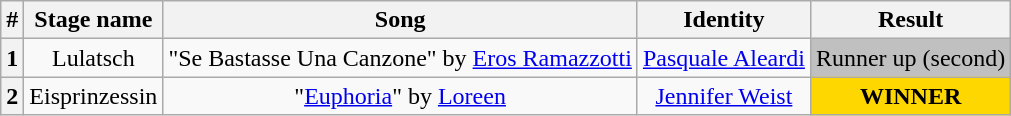<table class="wikitable plainrowheaders" style="text-align: center;">
<tr>
<th>#</th>
<th>Stage name</th>
<th>Song</th>
<th>Identity</th>
<th>Result</th>
</tr>
<tr>
<th>1</th>
<td>Lulatsch</td>
<td>"Se Bastasse Una Canzone" by <a href='#'>Eros Ramazzotti</a></td>
<td><a href='#'>Pasquale Aleardi</a></td>
<td bgcolor=silver>Runner up (second)</td>
</tr>
<tr>
<th>2</th>
<td>Eisprinzessin</td>
<td>"<a href='#'>Euphoria</a>" by <a href='#'>Loreen</a></td>
<td><a href='#'>Jennifer Weist</a></td>
<td bgcolor=gold><strong>WINNER</strong></td>
</tr>
</table>
